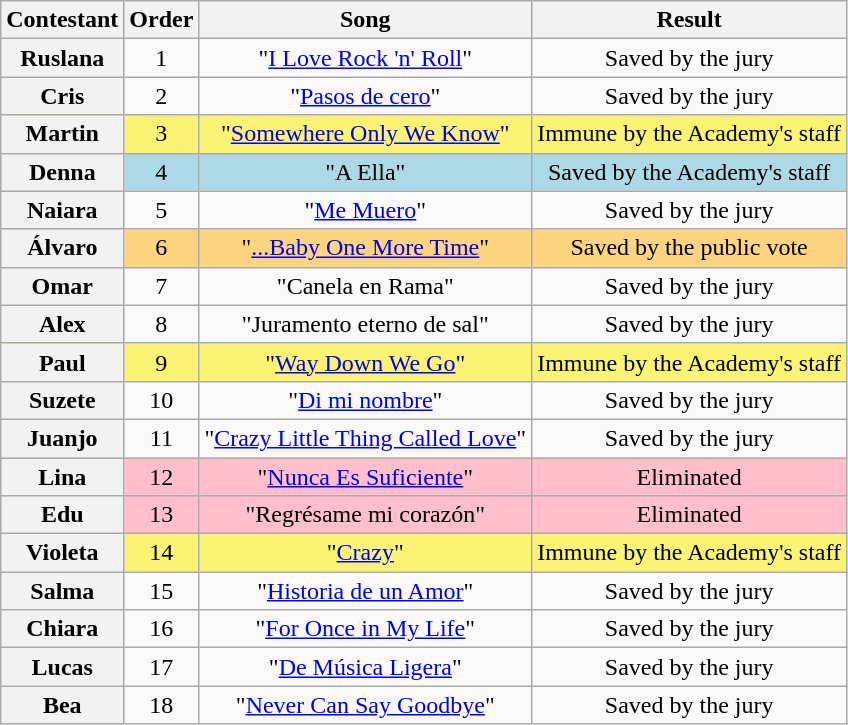<table class="wikitable sortable plainrowheaders" style="text-align:center;">
<tr>
<th scope="col">Contestant</th>
<th scope="col">Order</th>
<th scope="col">Song</th>
<th scope="col">Result</th>
</tr>
<tr>
<th scope="row">Ruslana</th>
<td>1</td>
<td>"<a href='#'>I Love Rock 'n' Roll</a>"</td>
<td>Saved by the jury</td>
</tr>
<tr>
<th scope="row">Cris</th>
<td>2</td>
<td>"<a href='#'>Pasos de cero</a>"</td>
<td>Saved by the jury</td>
</tr>
<tr style="background:#FBF373;">
<th scope="row">Martin</th>
<td>3</td>
<td>"<a href='#'>Somewhere Only We Know</a>"</td>
<td>Immune by the Academy's staff</td>
</tr>
<tr style="background:lightblue;">
<th scope="row">Denna</th>
<td>4</td>
<td>"A Ella"</td>
<td>Saved by the Academy's staff</td>
</tr>
<tr>
<th scope="row">Naiara</th>
<td>5</td>
<td>"<a href='#'>Me Muero</a>"</td>
<td>Saved by the jury</td>
</tr>
<tr style="background:#fdd581;">
<th scope="row">Álvaro</th>
<td>6</td>
<td>"<a href='#'>...Baby One More Time</a>"</td>
<td>Saved by the public vote</td>
</tr>
<tr>
<th scope="row">Omar</th>
<td>7</td>
<td>"Canela en Rama"</td>
<td>Saved by the jury</td>
</tr>
<tr>
<th scope="row">Alex</th>
<td>8</td>
<td>"Juramento eterno de sal"</td>
<td>Saved by the jury</td>
</tr>
<tr style="background:#FBF373;">
<th scope="row">Paul</th>
<td>9</td>
<td>"<a href='#'>Way Down We Go</a>"</td>
<td>Immune by the Academy's staff</td>
</tr>
<tr>
<th scope="row">Suzete</th>
<td>10</td>
<td>"<a href='#'>Di mi nombre</a>"</td>
<td>Saved by the jury</td>
</tr>
<tr>
<th scope="row">Juanjo</th>
<td>11</td>
<td>"<a href='#'>Crazy Little Thing Called Love</a>"</td>
<td>Saved by the jury</td>
</tr>
<tr style="text-align:center; background:pink">
<th scope="row">Lina</th>
<td>12</td>
<td>"<a href='#'>Nunca Es Suficiente</a>"</td>
<td>Eliminated</td>
</tr>
<tr style="text-align:center; background:pink">
<th scope="row">Edu</th>
<td>13</td>
<td>"Regrésame mi corazón"</td>
<td>Eliminated</td>
</tr>
<tr style="background:#FBF373;">
<th scope="row">Violeta</th>
<td>14</td>
<td>"<a href='#'>Crazy</a>"</td>
<td>Immune by the Academy's staff</td>
</tr>
<tr>
<th scope="row">Salma</th>
<td>15</td>
<td>"<a href='#'>Historia de un Amor</a>"</td>
<td>Saved by the jury</td>
</tr>
<tr>
<th scope="row">Chiara</th>
<td>16</td>
<td>"<a href='#'>For Once in My Life</a>"</td>
<td>Saved by the jury</td>
</tr>
<tr>
<th scope="row">Lucas</th>
<td>17</td>
<td>"<a href='#'>De Música Ligera</a>"</td>
<td>Saved by the jury</td>
</tr>
<tr>
<th scope="row">Bea</th>
<td>18</td>
<td>"<a href='#'>Never Can Say Goodbye</a>"</td>
<td>Saved by the jury</td>
</tr>
</table>
